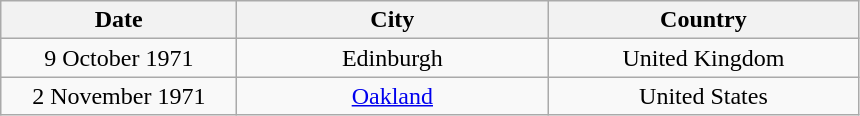<table class="wikitable" style="text-align:center;">
<tr>
<th style="width:150px;">Date</th>
<th style="width:200px;">City</th>
<th style="width:200px;">Country</th>
</tr>
<tr>
<td>9 October 1971</td>
<td>Edinburgh</td>
<td>United Kingdom</td>
</tr>
<tr>
<td>2 November 1971</td>
<td><a href='#'>Oakland</a></td>
<td>United States</td>
</tr>
</table>
